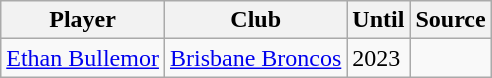<table class="wikitable">
<tr>
<th>Player</th>
<th>Club</th>
<th>Until</th>
<th>Source</th>
</tr>
<tr>
<td><a href='#'>Ethan Bullemor</a></td>
<td> <a href='#'>Brisbane Broncos</a></td>
<td>2023</td>
<td></td>
</tr>
</table>
